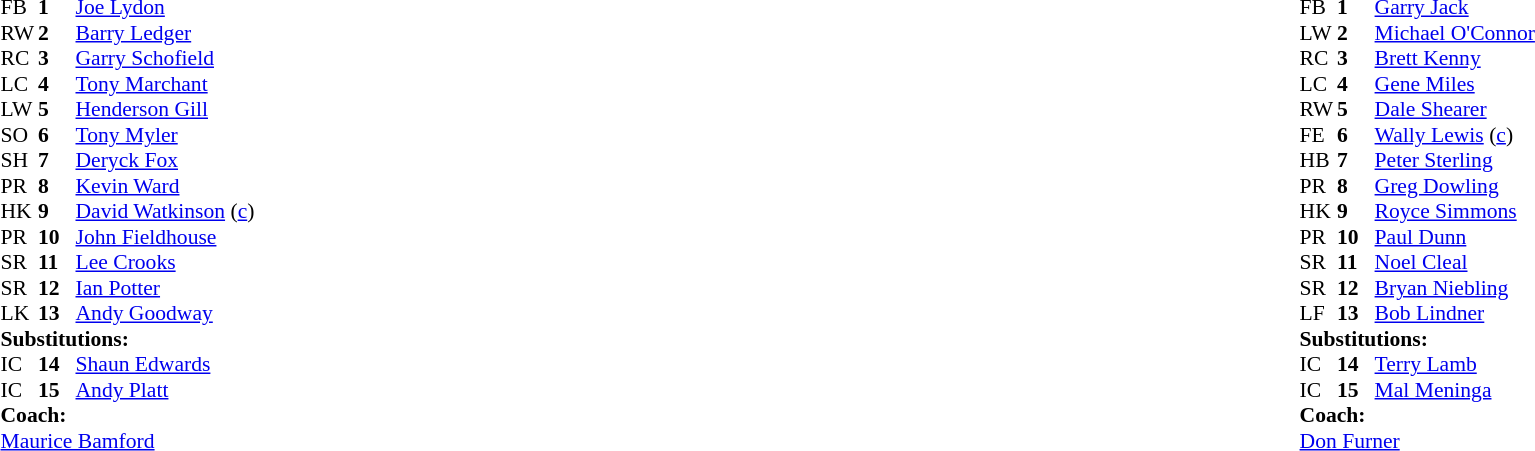<table width="100%">
<tr>
<td valign="top" width="50%"><br><table style="font-size: 90%" cellspacing="0" cellpadding="0">
<tr>
<th width="25"></th>
<th width="25"></th>
</tr>
<tr>
<td>FB</td>
<td><strong>1</strong></td>
<td><a href='#'>Joe Lydon</a></td>
</tr>
<tr>
<td>RW</td>
<td><strong>2</strong></td>
<td><a href='#'>Barry Ledger</a></td>
</tr>
<tr>
<td>RC</td>
<td><strong>3</strong></td>
<td><a href='#'>Garry Schofield</a></td>
</tr>
<tr>
<td>LC</td>
<td><strong>4</strong></td>
<td><a href='#'>Tony Marchant</a></td>
</tr>
<tr>
<td>LW</td>
<td><strong>5</strong></td>
<td><a href='#'>Henderson Gill</a></td>
</tr>
<tr>
<td>SO</td>
<td><strong>6</strong></td>
<td><a href='#'>Tony Myler</a></td>
</tr>
<tr>
<td>SH</td>
<td><strong>7</strong></td>
<td><a href='#'>Deryck Fox</a></td>
</tr>
<tr>
<td>PR</td>
<td><strong>8</strong></td>
<td><a href='#'>Kevin Ward</a></td>
</tr>
<tr>
<td>HK</td>
<td><strong>9</strong></td>
<td><a href='#'>David Watkinson</a> (<a href='#'>c</a>)</td>
</tr>
<tr>
<td>PR</td>
<td><strong>10</strong></td>
<td><a href='#'>John Fieldhouse</a></td>
</tr>
<tr>
<td>SR</td>
<td><strong>11</strong></td>
<td><a href='#'>Lee Crooks</a></td>
</tr>
<tr>
<td>SR</td>
<td><strong>12</strong></td>
<td><a href='#'>Ian Potter</a></td>
</tr>
<tr>
<td>LK</td>
<td><strong>13</strong></td>
<td><a href='#'>Andy Goodway</a></td>
</tr>
<tr>
<td colspan=3><strong>Substitutions:</strong></td>
</tr>
<tr>
<td>IC</td>
<td><strong>14</strong></td>
<td><a href='#'>Shaun Edwards</a></td>
</tr>
<tr>
<td>IC</td>
<td><strong>15</strong></td>
<td><a href='#'>Andy Platt</a></td>
</tr>
<tr>
<td colspan=3><strong>Coach:</strong></td>
</tr>
<tr>
<td colspan="4"> <a href='#'>Maurice Bamford</a></td>
</tr>
</table>
</td>
<td valign="top" width="50%"><br><table style="font-size: 90%" cellspacing="0" cellpadding="0" align="center">
<tr>
<th width="25"></th>
<th width="25"></th>
</tr>
<tr>
<td>FB</td>
<td><strong>1</strong></td>
<td><a href='#'>Garry Jack</a></td>
</tr>
<tr>
<td>LW</td>
<td><strong>2</strong></td>
<td><a href='#'>Michael O'Connor</a></td>
</tr>
<tr>
<td>RC</td>
<td><strong>3</strong></td>
<td><a href='#'>Brett Kenny</a></td>
</tr>
<tr>
<td>LC</td>
<td><strong>4</strong></td>
<td><a href='#'>Gene Miles</a></td>
</tr>
<tr>
<td>RW</td>
<td><strong>5</strong></td>
<td><a href='#'>Dale Shearer</a></td>
</tr>
<tr>
<td>FE</td>
<td><strong>6</strong></td>
<td><a href='#'>Wally Lewis</a> (<a href='#'>c</a>)</td>
</tr>
<tr>
<td>HB</td>
<td><strong>7</strong></td>
<td><a href='#'>Peter Sterling</a></td>
</tr>
<tr>
<td>PR</td>
<td><strong>8</strong></td>
<td><a href='#'>Greg Dowling</a></td>
</tr>
<tr>
<td>HK</td>
<td><strong>9</strong></td>
<td><a href='#'>Royce Simmons</a></td>
</tr>
<tr>
<td>PR</td>
<td><strong>10</strong></td>
<td><a href='#'>Paul Dunn</a></td>
</tr>
<tr>
<td>SR</td>
<td><strong>11</strong></td>
<td><a href='#'>Noel Cleal</a></td>
</tr>
<tr>
<td>SR</td>
<td><strong>12</strong></td>
<td><a href='#'>Bryan Niebling</a></td>
</tr>
<tr>
<td>LF</td>
<td><strong>13</strong></td>
<td><a href='#'>Bob Lindner</a></td>
</tr>
<tr>
<td colspan=3><strong>Substitutions:</strong></td>
</tr>
<tr>
<td>IC</td>
<td><strong>14</strong></td>
<td><a href='#'>Terry Lamb</a></td>
</tr>
<tr>
<td>IC</td>
<td><strong>15</strong></td>
<td><a href='#'>Mal Meninga</a></td>
</tr>
<tr>
<td colspan=3><strong>Coach:</strong></td>
</tr>
<tr>
<td colspan="4"> <a href='#'>Don Furner</a></td>
</tr>
</table>
</td>
</tr>
</table>
